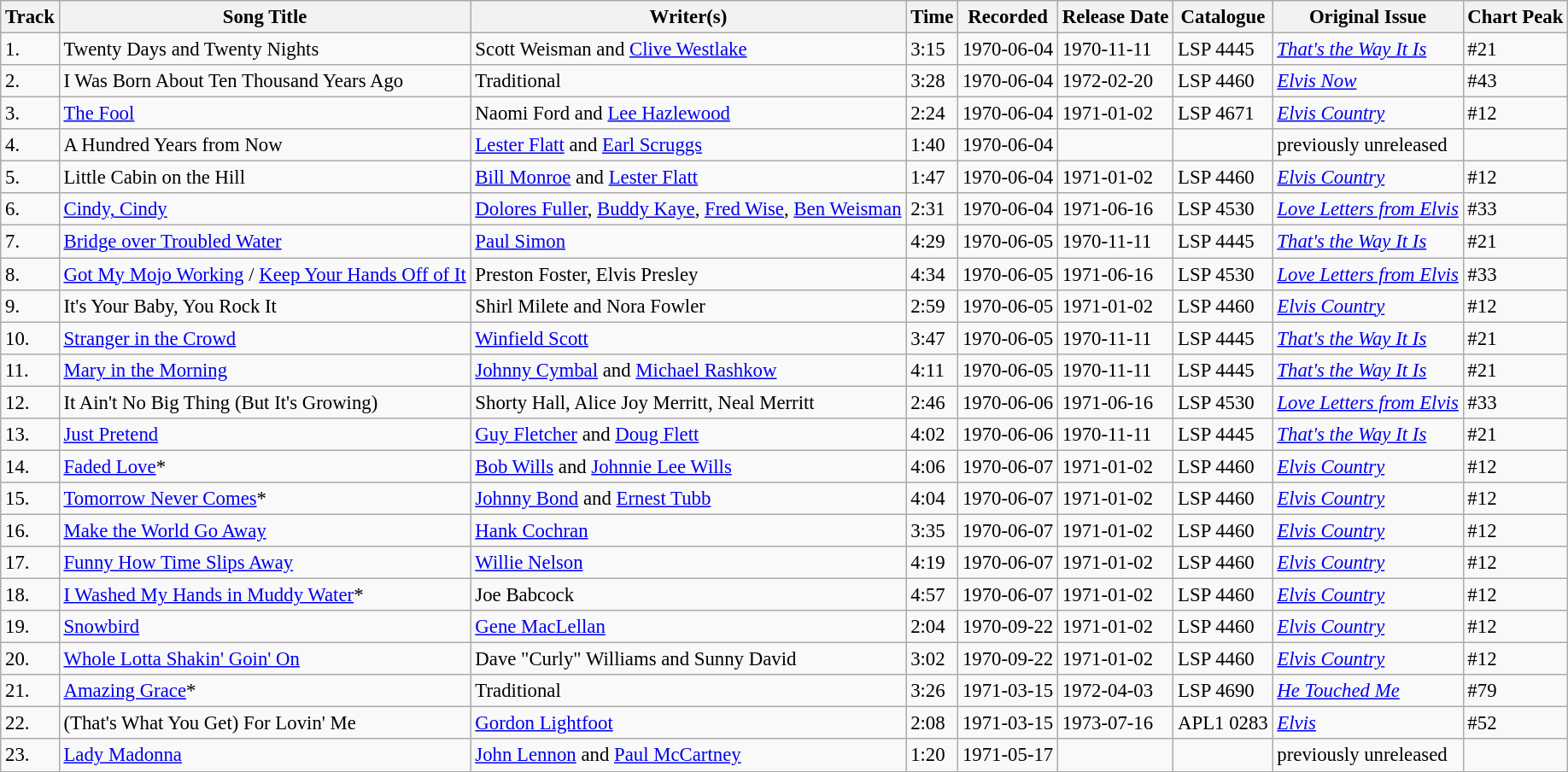<table class="wikitable" style="font-size:95%;">
<tr>
<th>Track</th>
<th>Song Title</th>
<th>Writer(s)</th>
<th>Time</th>
<th>Recorded</th>
<th>Release Date</th>
<th>Catalogue</th>
<th>Original Issue</th>
<th>Chart Peak</th>
</tr>
<tr>
<td>1.</td>
<td>Twenty Days and Twenty Nights</td>
<td>Scott Weisman and <a href='#'>Clive Westlake</a></td>
<td>3:15</td>
<td>1970-06-04</td>
<td>1970-11-11</td>
<td>LSP 4445</td>
<td><em><a href='#'>That's the Way It Is</a></em></td>
<td>#21</td>
</tr>
<tr>
<td>2.</td>
<td>I Was Born About Ten Thousand Years Ago</td>
<td>Traditional</td>
<td>3:28</td>
<td>1970-06-04</td>
<td>1972-02-20</td>
<td>LSP 4460</td>
<td><em><a href='#'>Elvis Now</a></em></td>
<td>#43</td>
</tr>
<tr>
<td>3.</td>
<td><a href='#'>The Fool</a></td>
<td>Naomi Ford and <a href='#'>Lee Hazlewood</a></td>
<td>2:24</td>
<td>1970-06-04</td>
<td>1971-01-02</td>
<td>LSP 4671</td>
<td><em><a href='#'>Elvis Country</a></em></td>
<td>#12</td>
</tr>
<tr>
<td>4.</td>
<td>A Hundred Years from Now</td>
<td><a href='#'>Lester Flatt</a> and <a href='#'>Earl Scruggs</a></td>
<td>1:40</td>
<td>1970-06-04</td>
<td></td>
<td></td>
<td>previously unreleased</td>
<td></td>
</tr>
<tr>
<td>5.</td>
<td>Little Cabin on the Hill</td>
<td><a href='#'>Bill Monroe</a> and <a href='#'>Lester Flatt</a></td>
<td>1:47</td>
<td>1970-06-04</td>
<td>1971-01-02</td>
<td>LSP 4460</td>
<td><em><a href='#'>Elvis Country</a></em></td>
<td>#12</td>
</tr>
<tr>
<td>6.</td>
<td><a href='#'>Cindy, Cindy</a></td>
<td><a href='#'>Dolores Fuller</a>, <a href='#'>Buddy Kaye</a>, <a href='#'>Fred Wise</a>, <a href='#'>Ben Weisman</a></td>
<td>2:31</td>
<td>1970-06-04</td>
<td>1971-06-16</td>
<td>LSP 4530</td>
<td><em><a href='#'>Love Letters from Elvis</a></em></td>
<td>#33</td>
</tr>
<tr>
<td>7.</td>
<td><a href='#'>Bridge over Troubled Water</a></td>
<td><a href='#'>Paul Simon</a></td>
<td>4:29</td>
<td>1970-06-05</td>
<td>1970-11-11</td>
<td>LSP 4445</td>
<td><em><a href='#'>That's the Way It Is</a></em></td>
<td>#21</td>
</tr>
<tr>
<td>8.</td>
<td><a href='#'>Got My Mojo Working</a> / <a href='#'>Keep Your Hands Off of It</a></td>
<td>Preston Foster, Elvis Presley</td>
<td>4:34</td>
<td>1970-06-05</td>
<td>1971-06-16</td>
<td>LSP 4530</td>
<td><em><a href='#'>Love Letters from Elvis</a></em></td>
<td>#33</td>
</tr>
<tr>
<td>9.</td>
<td>It's Your Baby, You Rock It</td>
<td>Shirl Milete and Nora Fowler</td>
<td>2:59</td>
<td>1970-06-05</td>
<td>1971-01-02</td>
<td>LSP 4460</td>
<td><em><a href='#'>Elvis Country</a></em></td>
<td>#12</td>
</tr>
<tr>
<td>10.</td>
<td><a href='#'>Stranger in the Crowd</a></td>
<td><a href='#'>Winfield Scott</a></td>
<td>3:47</td>
<td>1970-06-05</td>
<td>1970-11-11</td>
<td>LSP 4445</td>
<td><em><a href='#'>That's the Way It Is</a></em></td>
<td>#21</td>
</tr>
<tr>
<td>11.</td>
<td><a href='#'>Mary in the Morning</a></td>
<td><a href='#'>Johnny Cymbal</a> and <a href='#'>Michael Rashkow</a></td>
<td>4:11</td>
<td>1970-06-05</td>
<td>1970-11-11</td>
<td>LSP 4445</td>
<td><em><a href='#'>That's the Way It Is</a></em></td>
<td>#21</td>
</tr>
<tr>
<td>12.</td>
<td>It Ain't No Big Thing (But It's Growing)</td>
<td>Shorty Hall, Alice Joy Merritt, Neal Merritt</td>
<td>2:46</td>
<td>1970-06-06</td>
<td>1971-06-16</td>
<td>LSP 4530</td>
<td><em><a href='#'>Love Letters from Elvis</a></em></td>
<td>#33</td>
</tr>
<tr>
<td>13.</td>
<td><a href='#'>Just Pretend</a></td>
<td><a href='#'>Guy Fletcher</a> and <a href='#'>Doug Flett</a></td>
<td>4:02</td>
<td>1970-06-06</td>
<td>1970-11-11</td>
<td>LSP 4445</td>
<td><em><a href='#'>That's the Way It Is</a></em></td>
<td>#21</td>
</tr>
<tr>
<td>14.</td>
<td><a href='#'>Faded Love</a>*</td>
<td><a href='#'>Bob Wills</a> and <a href='#'>Johnnie Lee Wills</a></td>
<td>4:06</td>
<td>1970-06-07</td>
<td>1971-01-02</td>
<td>LSP 4460</td>
<td><em><a href='#'>Elvis Country</a></em></td>
<td>#12</td>
</tr>
<tr>
<td>15.</td>
<td><a href='#'>Tomorrow Never Comes</a>*</td>
<td><a href='#'>Johnny Bond</a> and <a href='#'>Ernest Tubb</a></td>
<td>4:04</td>
<td>1970-06-07</td>
<td>1971-01-02</td>
<td>LSP 4460</td>
<td><em><a href='#'>Elvis Country</a></em></td>
<td>#12</td>
</tr>
<tr>
<td>16.</td>
<td><a href='#'>Make the World Go Away</a></td>
<td><a href='#'>Hank Cochran</a></td>
<td>3:35</td>
<td>1970-06-07</td>
<td>1971-01-02</td>
<td>LSP 4460</td>
<td><em><a href='#'>Elvis Country</a></em></td>
<td>#12</td>
</tr>
<tr>
<td>17.</td>
<td><a href='#'>Funny How Time Slips Away</a></td>
<td><a href='#'>Willie Nelson</a></td>
<td>4:19</td>
<td>1970-06-07</td>
<td>1971-01-02</td>
<td>LSP 4460</td>
<td><em><a href='#'>Elvis Country</a></em></td>
<td>#12</td>
</tr>
<tr>
<td>18.</td>
<td><a href='#'>I Washed My Hands in Muddy Water</a>*</td>
<td>Joe Babcock</td>
<td>4:57</td>
<td>1970-06-07</td>
<td>1971-01-02</td>
<td>LSP 4460</td>
<td><em><a href='#'>Elvis Country</a></em></td>
<td>#12</td>
</tr>
<tr>
<td>19.</td>
<td><a href='#'>Snowbird</a></td>
<td><a href='#'>Gene MacLellan</a></td>
<td>2:04</td>
<td>1970-09-22</td>
<td>1971-01-02</td>
<td>LSP 4460</td>
<td><em><a href='#'>Elvis Country</a></em></td>
<td>#12</td>
</tr>
<tr>
<td>20.</td>
<td><a href='#'>Whole Lotta Shakin' Goin' On</a></td>
<td>Dave "Curly" Williams and Sunny David</td>
<td>3:02</td>
<td>1970-09-22</td>
<td>1971-01-02</td>
<td>LSP 4460</td>
<td><em><a href='#'>Elvis Country</a></em></td>
<td>#12</td>
</tr>
<tr>
<td>21.</td>
<td><a href='#'>Amazing Grace</a>*</td>
<td>Traditional</td>
<td>3:26</td>
<td>1971-03-15</td>
<td>1972-04-03</td>
<td>LSP 4690</td>
<td><em><a href='#'>He Touched Me</a></em></td>
<td>#79</td>
</tr>
<tr>
<td>22.</td>
<td>(That's What You Get) For Lovin' Me</td>
<td><a href='#'>Gordon Lightfoot</a></td>
<td>2:08</td>
<td>1971-03-15</td>
<td>1973-07-16</td>
<td>APL1 0283</td>
<td><em><a href='#'>Elvis</a></em></td>
<td>#52</td>
</tr>
<tr>
<td>23.</td>
<td><a href='#'>Lady Madonna</a></td>
<td><a href='#'>John Lennon</a> and <a href='#'>Paul McCartney</a></td>
<td>1:20</td>
<td>1971-05-17</td>
<td></td>
<td></td>
<td>previously unreleased</td>
<td></td>
</tr>
</table>
